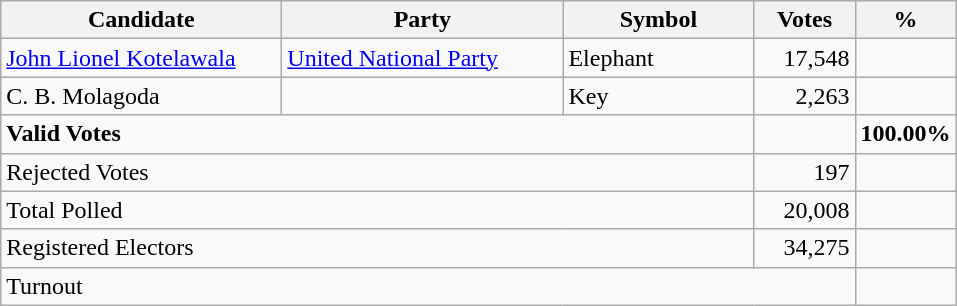<table class="wikitable" border="1" style="text-align:right;">
<tr>
<th align=left width="180">Candidate</th>
<th align=left width="180">Party</th>
<th align=left width="120">Symbol</th>
<th align=left width="60">Votes</th>
<th align=left width="60">%</th>
</tr>
<tr>
<td align=left><a href='#'>John Lionel Kotelawala</a></td>
<td align=left><a href='#'>United National Party</a></td>
<td align=left>Elephant</td>
<td>17,548</td>
<td></td>
</tr>
<tr>
<td align=left>C. B. Molagoda</td>
<td align=left></td>
<td align=left>Key</td>
<td>2,263</td>
<td></td>
</tr>
<tr>
<td align=left colspan=3><strong>Valid Votes</strong></td>
<td><strong> </strong></td>
<td><strong>100.00%</strong></td>
</tr>
<tr>
<td align=left colspan=3>Rejected Votes</td>
<td>197</td>
<td></td>
</tr>
<tr>
<td align=left colspan=3>Total Polled</td>
<td>20,008</td>
<td></td>
</tr>
<tr>
<td align=left colspan=3>Registered Electors</td>
<td>34,275</td>
<td></td>
</tr>
<tr>
<td align=left colspan=4>Turnout</td>
<td></td>
</tr>
</table>
